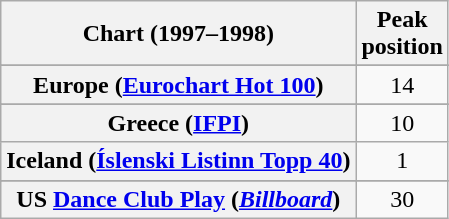<table class="wikitable sortable plainrowheaders" style="text-align:center">
<tr>
<th>Chart (1997–1998)</th>
<th>Peak<br>position</th>
</tr>
<tr>
</tr>
<tr>
</tr>
<tr>
</tr>
<tr>
</tr>
<tr>
</tr>
<tr>
<th scope="row">Europe (<a href='#'>Eurochart Hot 100</a>)</th>
<td>14</td>
</tr>
<tr>
</tr>
<tr>
</tr>
<tr>
<th scope="row">Greece (<a href='#'>IFPI</a>)</th>
<td>10</td>
</tr>
<tr>
<th scope="row">Iceland (<a href='#'>Íslenski Listinn Topp 40</a>)</th>
<td>1</td>
</tr>
<tr>
</tr>
<tr>
</tr>
<tr>
</tr>
<tr>
</tr>
<tr>
</tr>
<tr>
</tr>
<tr>
</tr>
<tr>
<th scope="row">US <a href='#'>Dance Club Play</a> (<em><a href='#'>Billboard</a></em>)</th>
<td>30</td>
</tr>
</table>
